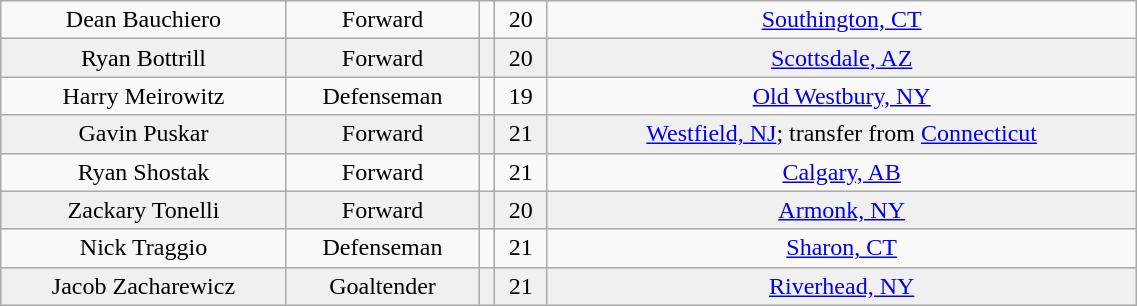<table class="wikitable" width="60%">
<tr align="center" bgcolor="">
<td>Dean Bauchiero</td>
<td>Forward</td>
<td></td>
<td>20</td>
<td><a href='#'>Southington, CT</a></td>
</tr>
<tr align="center" bgcolor="f0f0f0">
<td>Ryan Bottrill</td>
<td>Forward</td>
<td></td>
<td>20</td>
<td><a href='#'>Scottsdale, AZ</a></td>
</tr>
<tr align="center" bgcolor="">
<td>Harry Meirowitz</td>
<td>Defenseman</td>
<td></td>
<td>19</td>
<td><a href='#'>Old Westbury, NY</a></td>
</tr>
<tr align="center" bgcolor="f0f0f0">
<td>Gavin Puskar</td>
<td>Forward</td>
<td></td>
<td>21</td>
<td><a href='#'>Westfield, NJ</a>; transfer from <a href='#'>Connecticut</a></td>
</tr>
<tr align="center" bgcolor="">
<td>Ryan Shostak</td>
<td>Forward</td>
<td></td>
<td>21</td>
<td><a href='#'>Calgary, AB</a></td>
</tr>
<tr align="center" bgcolor="f0f0f0">
<td>Zackary Tonelli</td>
<td>Forward</td>
<td></td>
<td>20</td>
<td><a href='#'>Armonk, NY</a></td>
</tr>
<tr align="center" bgcolor="">
<td>Nick Traggio</td>
<td>Defenseman</td>
<td></td>
<td>21</td>
<td><a href='#'>Sharon, CT</a></td>
</tr>
<tr align="center" bgcolor="f0f0f0">
<td>Jacob Zacharewicz</td>
<td>Goaltender</td>
<td></td>
<td>21</td>
<td><a href='#'>Riverhead, NY</a></td>
</tr>
</table>
